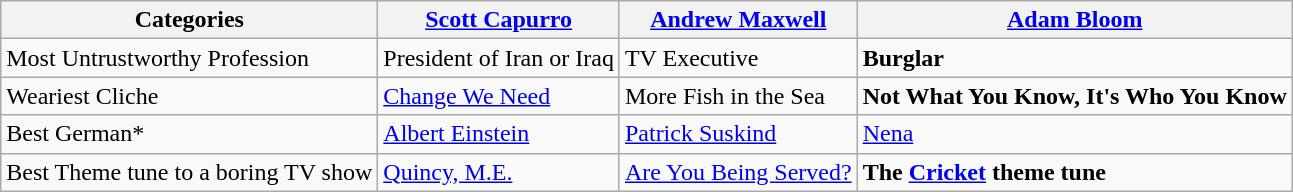<table class="wikitable">
<tr>
<th>Categories</th>
<th><a href='#'>Scott Capurro</a></th>
<th><a href='#'>Andrew Maxwell</a></th>
<th><a href='#'>Adam Bloom</a></th>
</tr>
<tr>
<td>Most Untrustworthy Profession</td>
<td>President of Iran or Iraq</td>
<td>TV Executive</td>
<td><strong>Burglar</strong></td>
</tr>
<tr>
<td>Weariest Cliche</td>
<td><a href='#'>Change We Need</a></td>
<td>More Fish in the Sea</td>
<td><strong>Not What You Know, It's Who You Know</strong></td>
</tr>
<tr>
<td>Best German*</td>
<td><a href='#'>Albert Einstein</a></td>
<td><a href='#'>Patrick Suskind</a></td>
<td><a href='#'>Nena</a></td>
</tr>
<tr>
<td>Best Theme tune to a boring TV show</td>
<td><a href='#'>Quincy, M.E.</a></td>
<td><a href='#'>Are You Being Served?</a></td>
<td><strong>The <a href='#'>Cricket</a> theme tune</strong></td>
</tr>
</table>
